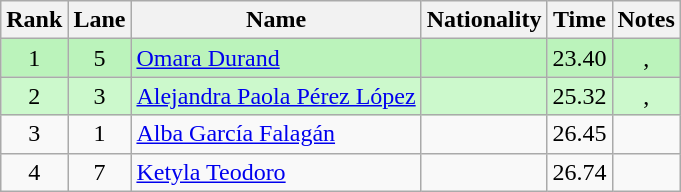<table class="wikitable sortable" style="text-align:center">
<tr>
<th>Rank</th>
<th>Lane</th>
<th>Name</th>
<th>Nationality</th>
<th>Time</th>
<th>Notes</th>
</tr>
<tr bgcolor=bbf3bb>
<td>1</td>
<td>5</td>
<td align="left"><a href='#'>Omara Durand</a></td>
<td align="left"></td>
<td>23.40</td>
<td>, </td>
</tr>
<tr bgcolor=ccf9cc>
<td>2</td>
<td>3</td>
<td align="left"><a href='#'>Alejandra Paola Pérez López</a></td>
<td align="left"></td>
<td>25.32</td>
<td>, </td>
</tr>
<tr>
<td>3</td>
<td>1</td>
<td align="left"><a href='#'>Alba García Falagán</a></td>
<td align="left"></td>
<td>26.45</td>
<td></td>
</tr>
<tr>
<td>4</td>
<td>7</td>
<td align="left"><a href='#'>Ketyla Teodoro</a></td>
<td align="left"></td>
<td>26.74</td>
<td></td>
</tr>
</table>
